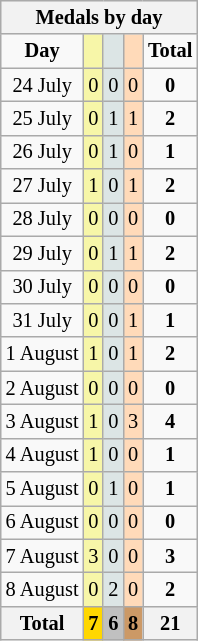<table class="wikitable" style="font-size:85%">
<tr style="background:#efefef;">
<th colspan=7><strong>Medals by day</strong></th>
</tr>
<tr align=center>
<td><strong>Day</strong></td>
<td bgcolor=#f7f6a8></td>
<td bgcolor=#dce5e5></td>
<td bgcolor=#ffdab9></td>
<td><strong>Total</strong></td>
</tr>
<tr align=center>
<td>24 July</td>
<td style="background:#F7F6A8;">0</td>
<td style="background:#DCE5E5;">0</td>
<td style="background:#FFDAB9;">0</td>
<td><strong>0</strong></td>
</tr>
<tr align=center>
<td>25 July</td>
<td style="background:#F7F6A8;">0</td>
<td style="background:#DCE5E5;">1</td>
<td style="background:#FFDAB9;">1</td>
<td><strong>2</strong></td>
</tr>
<tr align=center>
<td>26 July</td>
<td style="background:#F7F6A8;">0</td>
<td style="background:#DCE5E5;">1</td>
<td style="background:#FFDAB9;">0</td>
<td><strong>1</strong></td>
</tr>
<tr align=center>
<td>27 July</td>
<td style="background:#F7F6A8;">1</td>
<td style="background:#DCE5E5;">0</td>
<td style="background:#FFDAB9;">1</td>
<td><strong>2</strong></td>
</tr>
<tr align=center>
<td>28 July</td>
<td style="background:#F7F6A8;">0</td>
<td style="background:#DCE5E5;">0</td>
<td style="background:#FFDAB9;">0</td>
<td><strong>0</strong></td>
</tr>
<tr align=center>
<td>29 July</td>
<td style="background:#F7F6A8;">0</td>
<td style="background:#DCE5E5;">1</td>
<td style="background:#FFDAB9;">1</td>
<td><strong>2</strong></td>
</tr>
<tr align=center>
<td>30 July</td>
<td style="background:#F7F6A8;">0</td>
<td style="background:#DCE5E5;">0</td>
<td style="background:#FFDAB9;">0</td>
<td><strong>0</strong></td>
</tr>
<tr align=center>
<td>31 July</td>
<td style="background:#F7F6A8;">0</td>
<td style="background:#DCE5E5;">0</td>
<td style="background:#FFDAB9;">1</td>
<td><strong>1</strong></td>
</tr>
<tr align=center>
<td>1 August</td>
<td style="background:#F7F6A8;">1</td>
<td style="background:#DCE5E5;">0</td>
<td style="background:#FFDAB9;">1</td>
<td><strong>2</strong></td>
</tr>
<tr align=center>
<td>2 August</td>
<td style="background:#F7F6A8;">0</td>
<td style="background:#DCE5E5;">0</td>
<td style="background:#FFDAB9;">0</td>
<td><strong>0</strong></td>
</tr>
<tr align=center>
<td>3 August</td>
<td style="background:#F7F6A8;">1</td>
<td style="background:#DCE5E5;">0</td>
<td style="background:#FFDAB9;">3</td>
<td><strong>4</strong></td>
</tr>
<tr align=center>
<td>4 August</td>
<td style="background:#F7F6A8;">1</td>
<td style="background:#DCE5E5;">0</td>
<td style="background:#FFDAB9;">0</td>
<td><strong>1</strong></td>
</tr>
<tr align=center>
<td>5 August</td>
<td style="background:#F7F6A8;">0</td>
<td style="background:#DCE5E5;">1</td>
<td style="background:#FFDAB9;">0</td>
<td><strong>1</strong></td>
</tr>
<tr align=center>
<td>6 August</td>
<td style="background:#F7F6A8;">0</td>
<td style="background:#DCE5E5;">0</td>
<td style="background:#FFDAB9;">0</td>
<td><strong>0</strong></td>
</tr>
<tr align=center>
<td>7 August</td>
<td style="background:#F7F6A8;">3</td>
<td style="background:#DCE5E5;">0</td>
<td style="background:#FFDAB9;">0</td>
<td><strong>3</strong></td>
</tr>
<tr align=center>
<td>8 August</td>
<td style="background:#F7F6A8;">0</td>
<td style="background:#DCE5E5;">2</td>
<td style="background:#FFDAB9;">0</td>
<td><strong>2</strong></td>
</tr>
<tr align=center>
<th><strong>Total</strong></th>
<th style="background:gold;"><strong>7</strong></th>
<th style="background:silver;"><strong>6</strong></th>
<th style="background:#c96;"><strong>8</strong></th>
<th><strong>21</strong></th>
</tr>
</table>
